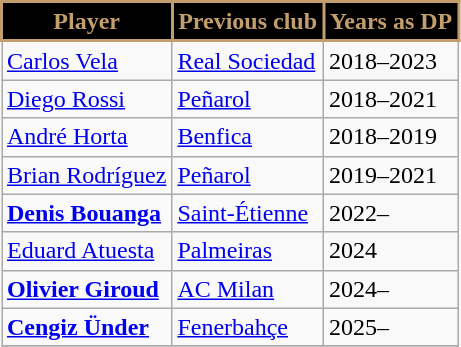<table class="wikitable" style="text-align:center">
<tr>
<th style="background:#000000; color:#C39E6D; border:2px solid #C39E6D;">Player</th>
<th style="background:#000000; color:#C39E6D; border:2px solid #C39E6D;">Previous club</th>
<th style="background:#000000; color:#C39E6D; border:2px solid #C39E6D;">Years as DP</th>
</tr>
<tr>
<td align=left> <a href='#'>Carlos Vela</a></td>
<td align=left> <a href='#'>Real Sociedad</a></td>
<td align=left>2018–2023</td>
</tr>
<tr>
<td align=left> <a href='#'>Diego Rossi</a></td>
<td align=left> <a href='#'>Peñarol</a></td>
<td align=left>2018–2021</td>
</tr>
<tr>
<td align=left> <a href='#'>André Horta</a></td>
<td align=left> <a href='#'>Benfica</a></td>
<td align=left>2018–2019</td>
</tr>
<tr>
<td align=left> <a href='#'>Brian Rodríguez</a></td>
<td align=left> <a href='#'>Peñarol</a></td>
<td align=left>2019–2021</td>
</tr>
<tr>
<td align=left> <strong><a href='#'>Denis Bouanga</a></strong></td>
<td align=left> <a href='#'>Saint-Étienne</a></td>
<td align=left>2022–</td>
</tr>
<tr>
<td align=left> <a href='#'>Eduard Atuesta</a></td>
<td align=left> <a href='#'>Palmeiras</a></td>
<td align=left>2024</td>
</tr>
<tr>
<td align=left> <strong><a href='#'>Olivier Giroud</a></strong></td>
<td align=left> <a href='#'>AC Milan</a></td>
<td align=left>2024–</td>
</tr>
<tr>
<td align=left> <strong><a href='#'>Cengiz Ünder</a></strong></td>
<td align=left> <a href='#'>Fenerbahçe</a></td>
<td align=left>2025–</td>
</tr>
<tr>
</tr>
</table>
